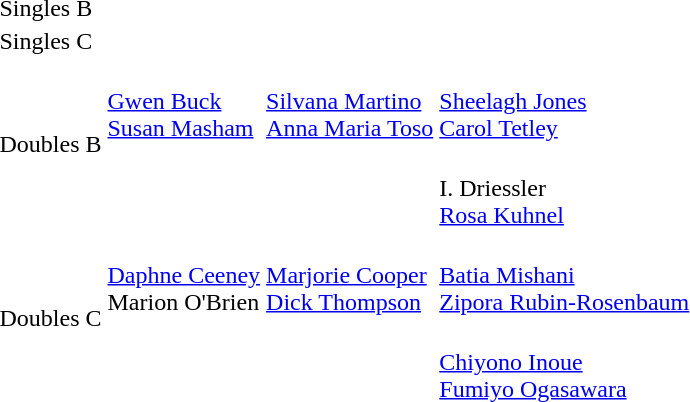<table>
<tr>
<td rowspan="2">Singles B<br></td>
<td rowspan="2"></td>
<td rowspan="2"></td>
<td></td>
</tr>
<tr>
<td></td>
</tr>
<tr>
<td rowspan="2">Singles C<br></td>
<td rowspan="2"></td>
<td rowspan="2"></td>
<td></td>
</tr>
<tr>
<td></td>
</tr>
<tr>
<td rowspan="2">Doubles B<br></td>
<td rowspan="2" valign=top> <br> <a href='#'>Gwen Buck</a> <br> <a href='#'>Susan Masham</a></td>
<td rowspan="2" valign=top> <br> <a href='#'>Silvana Martino</a> <br> <a href='#'>Anna Maria Toso</a></td>
<td valign=top> <br> <a href='#'>Sheelagh Jones</a> <br> <a href='#'>Carol Tetley</a></td>
</tr>
<tr>
<td valign=top> <br> I. Driessler <br> <a href='#'>Rosa Kuhnel</a></td>
</tr>
<tr>
<td rowspan="2">Doubles C<br></td>
<td rowspan="2" valign=top> <br> <a href='#'>Daphne Ceeney</a> <br> Marion O'Brien</td>
<td rowspan="2" valign=top> <br> <a href='#'>Marjorie Cooper</a> <br> <a href='#'>Dick Thompson</a></td>
<td valign=top> <br> <a href='#'>Batia Mishani</a> <br> <a href='#'>Zipora Rubin-Rosenbaum</a></td>
</tr>
<tr>
<td valign=top> <br> <a href='#'>Chiyono Inoue</a> <br> <a href='#'>Fumiyo Ogasawara</a></td>
</tr>
</table>
